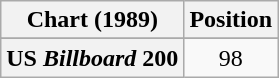<table class="wikitable plainrowheaders" style="text-align:center">
<tr>
<th>Chart (1989)</th>
<th>Position</th>
</tr>
<tr>
</tr>
<tr>
<th scope="row">US <em>Billboard</em> 200</th>
<td>98</td>
</tr>
</table>
